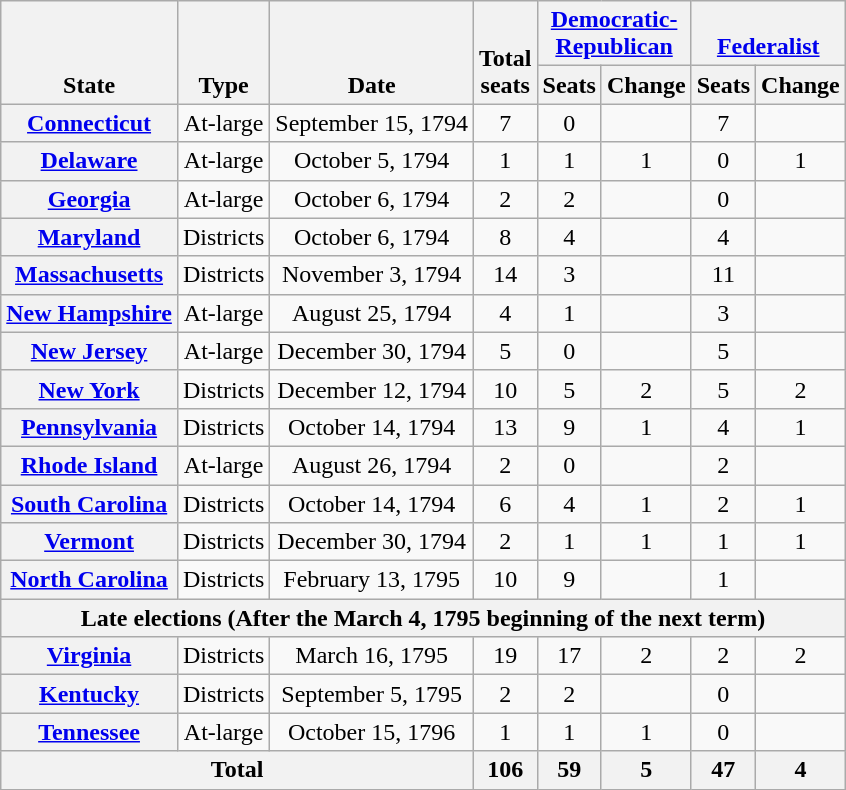<table class="wikitable sortable" style="text-align:center">
<tr valign=bottom>
<th rowspan=2>State</th>
<th rowspan=2>Type</th>
<th rowspan=2>Date</th>
<th rowspan=2>Total<br>seats</th>
<th colspan=2 ><a href='#'>Democratic-<br>Republican</a><br></th>
<th colspan=2 ><a href='#'>Federalist</a><br></th>
</tr>
<tr>
<th>Seats</th>
<th>Change</th>
<th>Seats</th>
<th>Change</th>
</tr>
<tr>
<th><a href='#'>Connecticut</a></th>
<td>At-large</td>
<td>September 15, 1794</td>
<td>7</td>
<td>0</td>
<td></td>
<td>7</td>
<td></td>
</tr>
<tr>
<th><a href='#'>Delaware</a></th>
<td>At-large</td>
<td>October 5, 1794</td>
<td>1</td>
<td>1</td>
<td>1</td>
<td>0</td>
<td>1</td>
</tr>
<tr>
<th><a href='#'>Georgia</a></th>
<td>At-large</td>
<td>October 6, 1794</td>
<td>2</td>
<td>2</td>
<td></td>
<td>0</td>
<td></td>
</tr>
<tr>
<th><a href='#'>Maryland</a></th>
<td>Districts</td>
<td>October 6, 1794</td>
<td>8</td>
<td>4</td>
<td></td>
<td>4</td>
<td></td>
</tr>
<tr>
<th><a href='#'>Massachusetts</a></th>
<td>Districts</td>
<td>November 3, 1794</td>
<td>14</td>
<td>3</td>
<td></td>
<td>11</td>
<td></td>
</tr>
<tr>
<th><a href='#'>New Hampshire</a></th>
<td>At-large</td>
<td>August 25, 1794</td>
<td>4</td>
<td>1</td>
<td></td>
<td>3</td>
<td></td>
</tr>
<tr>
<th><a href='#'>New Jersey</a></th>
<td>At-large</td>
<td>December 30, 1794</td>
<td>5</td>
<td>0</td>
<td></td>
<td>5</td>
<td></td>
</tr>
<tr>
<th><a href='#'>New York</a></th>
<td>Districts</td>
<td>December 12, 1794</td>
<td>10</td>
<td>5</td>
<td>2</td>
<td>5</td>
<td>2</td>
</tr>
<tr>
<th><a href='#'>Pennsylvania</a></th>
<td>Districts</td>
<td>October 14, 1794</td>
<td>13</td>
<td>9</td>
<td>1</td>
<td>4</td>
<td>1</td>
</tr>
<tr>
<th><a href='#'>Rhode Island</a></th>
<td>At-large</td>
<td>August 26, 1794</td>
<td>2</td>
<td>0</td>
<td></td>
<td>2</td>
<td></td>
</tr>
<tr>
<th><a href='#'>South Carolina</a></th>
<td>Districts</td>
<td>October 14, 1794</td>
<td>6</td>
<td>4</td>
<td>1</td>
<td>2</td>
<td>1</td>
</tr>
<tr>
<th><a href='#'>Vermont</a></th>
<td>Districts</td>
<td>December 30, 1794</td>
<td>2</td>
<td>1</td>
<td>1</td>
<td>1</td>
<td>1</td>
</tr>
<tr>
<th><a href='#'>North Carolina</a></th>
<td>Districts</td>
<td>February 13, 1795</td>
<td>10</td>
<td>9</td>
<td></td>
<td>1</td>
<td></td>
</tr>
<tr>
<th colspan=8>Late elections (After the March 4, 1795 beginning of the next term)</th>
</tr>
<tr>
<th><a href='#'>Virginia</a></th>
<td>Districts</td>
<td>March 16, 1795</td>
<td>19</td>
<td>17</td>
<td>2</td>
<td>2</td>
<td>2</td>
</tr>
<tr>
<th><a href='#'>Kentucky</a></th>
<td>Districts</td>
<td>September 5, 1795</td>
<td>2</td>
<td>2</td>
<td></td>
<td>0</td>
<td></td>
</tr>
<tr>
<th><a href='#'>Tennessee</a></th>
<td>At-large</td>
<td>October 15, 1796</td>
<td>1</td>
<td>1</td>
<td>1</td>
<td>0</td>
<td></td>
</tr>
<tr>
<th colspan=3>Total</th>
<th>106</th>
<th>59<br></th>
<th>5</th>
<th>47<br></th>
<th>4</th>
</tr>
</table>
